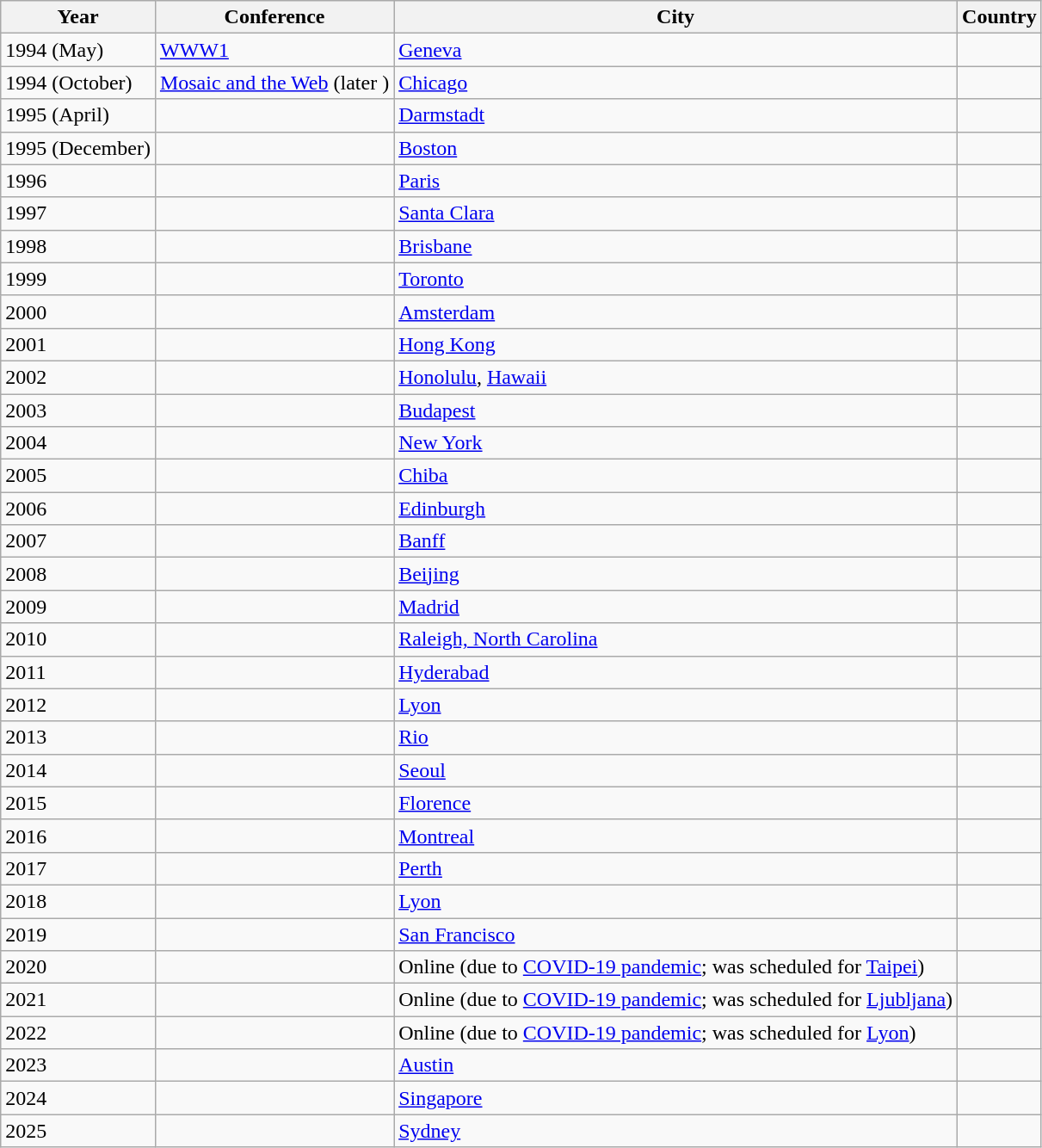<table class="wikitable">
<tr>
<th>Year</th>
<th>Conference</th>
<th>City</th>
<th>Country</th>
</tr>
<tr>
<td>1994 (May)</td>
<td><a href='#'>WWW1</a></td>
<td><a href='#'>Geneva</a></td>
<td></td>
</tr>
<tr>
<td>1994 (October)</td>
<td><a href='#'>Mosaic and the Web</a> (later )</td>
<td><a href='#'>Chicago</a></td>
<td></td>
</tr>
<tr>
<td>1995 (April)</td>
<td></td>
<td><a href='#'>Darmstadt</a></td>
<td></td>
</tr>
<tr>
<td>1995 (December)</td>
<td></td>
<td><a href='#'>Boston</a></td>
<td></td>
</tr>
<tr>
<td>1996</td>
<td></td>
<td><a href='#'>Paris</a></td>
<td></td>
</tr>
<tr>
<td>1997</td>
<td></td>
<td><a href='#'>Santa Clara</a></td>
<td></td>
</tr>
<tr>
<td>1998</td>
<td></td>
<td><a href='#'>Brisbane</a></td>
<td></td>
</tr>
<tr>
<td>1999</td>
<td></td>
<td><a href='#'>Toronto</a></td>
<td></td>
</tr>
<tr>
<td>2000</td>
<td></td>
<td><a href='#'>Amsterdam</a></td>
<td></td>
</tr>
<tr>
<td>2001</td>
<td></td>
<td><a href='#'>Hong Kong</a></td>
<td></td>
</tr>
<tr>
<td>2002</td>
<td> </td>
<td><a href='#'>Honolulu</a>, <a href='#'>Hawaii</a></td>
<td></td>
</tr>
<tr>
<td>2003</td>
<td></td>
<td><a href='#'>Budapest</a></td>
<td></td>
</tr>
<tr>
<td>2004</td>
<td></td>
<td><a href='#'>New York</a></td>
<td></td>
</tr>
<tr>
<td>2005</td>
<td></td>
<td><a href='#'>Chiba</a></td>
<td></td>
</tr>
<tr>
<td>2006</td>
<td></td>
<td><a href='#'>Edinburgh</a></td>
<td> </td>
</tr>
<tr>
<td>2007</td>
<td></td>
<td><a href='#'>Banff</a></td>
<td> </td>
</tr>
<tr>
<td>2008</td>
<td></td>
<td><a href='#'>Beijing</a></td>
<td></td>
</tr>
<tr>
<td>2009</td>
<td></td>
<td><a href='#'>Madrid</a></td>
<td></td>
</tr>
<tr>
<td>2010</td>
<td></td>
<td><a href='#'>Raleigh, North Carolina</a></td>
<td></td>
</tr>
<tr>
<td>2011</td>
<td></td>
<td><a href='#'>Hyderabad</a></td>
<td></td>
</tr>
<tr>
<td>2012</td>
<td></td>
<td><a href='#'>Lyon</a></td>
<td></td>
</tr>
<tr>
<td>2013</td>
<td></td>
<td><a href='#'>Rio</a></td>
<td></td>
</tr>
<tr>
<td>2014</td>
<td></td>
<td><a href='#'>Seoul</a></td>
<td></td>
</tr>
<tr>
<td>2015</td>
<td></td>
<td><a href='#'>Florence</a></td>
<td></td>
</tr>
<tr>
<td>2016</td>
<td></td>
<td><a href='#'>Montreal</a></td>
<td></td>
</tr>
<tr>
<td>2017</td>
<td></td>
<td><a href='#'>Perth</a></td>
<td></td>
</tr>
<tr>
<td>2018</td>
<td></td>
<td><a href='#'>Lyon</a></td>
<td></td>
</tr>
<tr>
<td>2019</td>
<td></td>
<td><a href='#'>San Francisco</a></td>
<td></td>
</tr>
<tr>
<td>2020</td>
<td></td>
<td>Online (due to <a href='#'>COVID-19 pandemic</a>; was scheduled for <a href='#'>Taipei</a>)</td>
<td></td>
</tr>
<tr>
<td>2021</td>
<td></td>
<td>Online (due to <a href='#'>COVID-19 pandemic</a>; was scheduled for <a href='#'>Ljubljana</a>)</td>
<td></td>
</tr>
<tr>
<td>2022</td>
<td></td>
<td>Online (due to <a href='#'>COVID-19 pandemic</a>; was scheduled for <a href='#'>Lyon</a>)</td>
<td></td>
</tr>
<tr>
<td>2023</td>
<td></td>
<td><a href='#'>Austin</a></td>
<td></td>
</tr>
<tr>
<td>2024</td>
<td></td>
<td><a href='#'>Singapore</a></td>
<td></td>
</tr>
<tr>
<td>2025</td>
<td></td>
<td><a href='#'>Sydney</a></td>
<td></td>
</tr>
</table>
